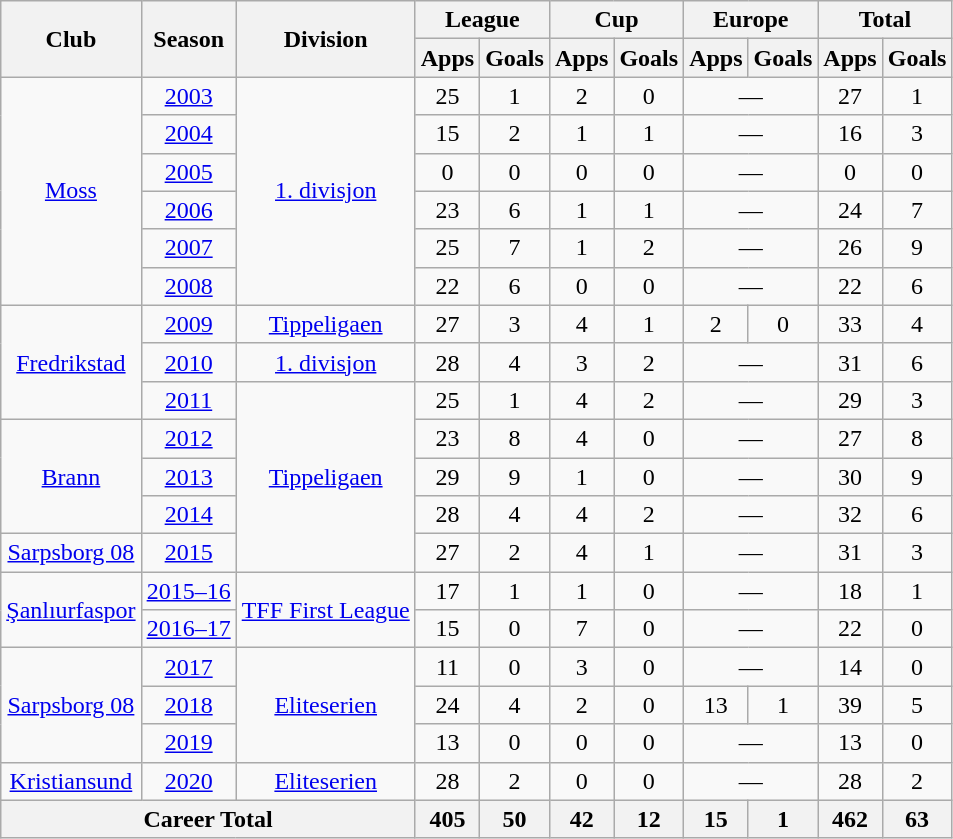<table class=wikitable style="text-align: center;">
<tr>
<th rowspan=2>Club</th>
<th rowspan=2>Season</th>
<th rowspan=2>Division</th>
<th colspan=2>League</th>
<th colspan=2>Cup</th>
<th colspan=2>Europe</th>
<th colspan=2>Total</th>
</tr>
<tr>
<th>Apps</th>
<th>Goals</th>
<th>Apps</th>
<th>Goals</th>
<th>Apps</th>
<th>Goals</th>
<th>Apps</th>
<th>Goals</th>
</tr>
<tr>
<td rowspan=6><a href='#'>Moss</a></td>
<td><a href='#'>2003</a></td>
<td rowspan=6><a href='#'>1. divisjon</a></td>
<td>25</td>
<td>1</td>
<td>2</td>
<td>0</td>
<td colspan=2>—</td>
<td>27</td>
<td>1</td>
</tr>
<tr>
<td><a href='#'>2004</a></td>
<td>15</td>
<td>2</td>
<td>1</td>
<td>1</td>
<td colspan=2>—</td>
<td>16</td>
<td>3</td>
</tr>
<tr>
<td><a href='#'>2005</a></td>
<td>0</td>
<td>0</td>
<td>0</td>
<td>0</td>
<td colspan=2>—</td>
<td>0</td>
<td>0</td>
</tr>
<tr>
<td><a href='#'>2006</a></td>
<td>23</td>
<td>6</td>
<td>1</td>
<td>1</td>
<td colspan=2>—</td>
<td>24</td>
<td>7</td>
</tr>
<tr>
<td><a href='#'>2007</a></td>
<td>25</td>
<td>7</td>
<td>1</td>
<td>2</td>
<td colspan=2>—</td>
<td>26</td>
<td>9</td>
</tr>
<tr>
<td><a href='#'>2008</a></td>
<td>22</td>
<td>6</td>
<td>0</td>
<td>0</td>
<td colspan=2>—</td>
<td>22</td>
<td>6</td>
</tr>
<tr>
<td rowspan=3><a href='#'>Fredrikstad</a></td>
<td><a href='#'>2009</a></td>
<td rowspan=1><a href='#'>Tippeligaen</a></td>
<td>27</td>
<td>3</td>
<td>4</td>
<td>1</td>
<td>2</td>
<td>0</td>
<td>33</td>
<td>4</td>
</tr>
<tr>
<td><a href='#'>2010</a></td>
<td rowspan=1><a href='#'>1. divisjon</a></td>
<td>28</td>
<td>4</td>
<td>3</td>
<td>2</td>
<td colspan=2>—</td>
<td>31</td>
<td>6</td>
</tr>
<tr>
<td><a href='#'>2011</a></td>
<td rowspan=5><a href='#'>Tippeligaen</a></td>
<td>25</td>
<td>1</td>
<td>4</td>
<td>2</td>
<td colspan=2>—</td>
<td>29</td>
<td>3</td>
</tr>
<tr>
<td rowspan=3><a href='#'>Brann</a></td>
<td><a href='#'>2012</a></td>
<td>23</td>
<td>8</td>
<td>4</td>
<td>0</td>
<td colspan=2>—</td>
<td>27</td>
<td>8</td>
</tr>
<tr>
<td><a href='#'>2013</a></td>
<td>29</td>
<td>9</td>
<td>1</td>
<td>0</td>
<td colspan=2>—</td>
<td>30</td>
<td>9</td>
</tr>
<tr>
<td><a href='#'>2014</a></td>
<td>28</td>
<td>4</td>
<td>4</td>
<td>2</td>
<td colspan="2">—</td>
<td>32</td>
<td>6</td>
</tr>
<tr>
<td rowspan=1><a href='#'>Sarpsborg 08</a></td>
<td><a href='#'>2015</a></td>
<td>27</td>
<td>2</td>
<td>4</td>
<td>1</td>
<td colspan=2>—</td>
<td>31</td>
<td>3</td>
</tr>
<tr>
<td rowspan=2><a href='#'>Şanlıurfaspor</a></td>
<td><a href='#'>2015–16</a></td>
<td rowspan=2><a href='#'>TFF First League</a></td>
<td>17</td>
<td>1</td>
<td>1</td>
<td>0</td>
<td colspan=2>—</td>
<td>18</td>
<td>1</td>
</tr>
<tr>
<td><a href='#'>2016–17</a></td>
<td>15</td>
<td>0</td>
<td>7</td>
<td>0</td>
<td colspan=2>—</td>
<td>22</td>
<td>0</td>
</tr>
<tr>
<td rowspan=3><a href='#'>Sarpsborg 08</a></td>
<td><a href='#'>2017</a></td>
<td rowspan=3><a href='#'>Eliteserien</a></td>
<td>11</td>
<td>0</td>
<td>3</td>
<td>0</td>
<td colspan=2>—</td>
<td>14</td>
<td>0</td>
</tr>
<tr>
<td><a href='#'>2018</a></td>
<td>24</td>
<td>4</td>
<td>2</td>
<td>0</td>
<td>13</td>
<td>1</td>
<td>39</td>
<td>5</td>
</tr>
<tr>
<td><a href='#'>2019</a></td>
<td>13</td>
<td>0</td>
<td>0</td>
<td>0</td>
<td colspan=2>—</td>
<td>13</td>
<td>0</td>
</tr>
<tr>
<td rowspan=1><a href='#'>Kristiansund</a></td>
<td><a href='#'>2020</a></td>
<td rowspan=1><a href='#'>Eliteserien</a></td>
<td>28</td>
<td>2</td>
<td>0</td>
<td>0</td>
<td colspan=2>—</td>
<td>28</td>
<td>2</td>
</tr>
<tr>
<th colspan=3>Career Total</th>
<th>405</th>
<th>50</th>
<th>42</th>
<th>12</th>
<th>15</th>
<th>1</th>
<th>462</th>
<th>63</th>
</tr>
</table>
